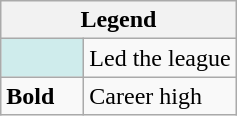<table class="wikitable mw-collapsible mw-collapsed">
<tr>
<th colspan="2">Legend</th>
</tr>
<tr>
<td style="background:#cfecec; width:3em;"></td>
<td>Led the league</td>
</tr>
<tr>
<td><strong>Bold</strong></td>
<td>Career high</td>
</tr>
</table>
